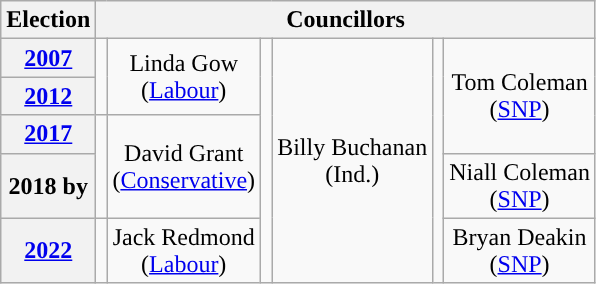<table class="wikitable" style="text-align:center">
<tr>
<th>Election</th>
<th colspan=8>Councillors</th>
</tr>
<tr>
<th><a href='#'>2007</a></th>
<td rowspan=2; style="background-color: "></td>
<td rowspan=2>Linda Gow<br>(<a href='#'>Labour</a>)</td>
<td rowspan=5; style="background-color: "></td>
<td rowspan=5>Billy Buchanan<br>(Ind.)</td>
<td rowspan=5; style="background-color: "></td>
<td rowspan=3>Tom Coleman<br>(<a href='#'>SNP</a>)</td>
</tr>
<tr>
<th><a href='#'>2012</a></th>
</tr>
<tr>
<th><a href='#'>2017</a></th>
<td rowspan=2; style="background-color: "></td>
<td rowspan=2>David Grant<br>(<a href='#'>Conservative</a>)</td>
</tr>
<tr>
<th>2018 by</th>
<td rowspan=1>Niall Coleman<br>(<a href='#'>SNP</a>)</td>
</tr>
<tr>
<th><a href='#'>2022</a></th>
<td rowspan=1; style="background-color: "></td>
<td rowspan=1>Jack Redmond<br>(<a href='#'>Labour</a>)</td>
<td rowspan=1>Bryan Deakin<br>(<a href='#'>SNP</a>)</td>
</tr>
</table>
